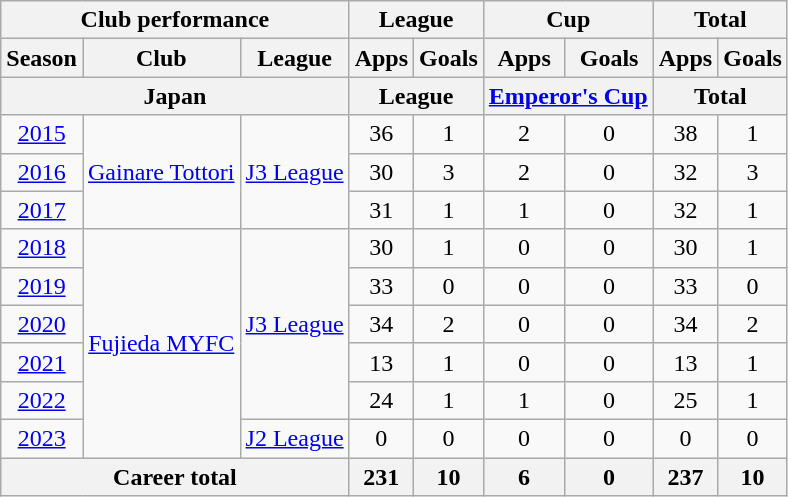<table class="wikitable" style="text-align:center">
<tr>
<th colspan=3>Club performance</th>
<th colspan=2>League</th>
<th colspan=2>Cup</th>
<th colspan=2>Total</th>
</tr>
<tr>
<th>Season</th>
<th>Club</th>
<th>League</th>
<th>Apps</th>
<th>Goals</th>
<th>Apps</th>
<th>Goals</th>
<th>Apps</th>
<th>Goals</th>
</tr>
<tr>
<th colspan=3>Japan</th>
<th colspan=2>League</th>
<th colspan=2><a href='#'>Emperor's Cup</a></th>
<th colspan=2>Total</th>
</tr>
<tr>
<td><a href='#'>2015</a></td>
<td rowspan="3"><a href='#'>Gainare Tottori</a></td>
<td rowspan="3"><a href='#'>J3 League</a></td>
<td>36</td>
<td>1</td>
<td>2</td>
<td>0</td>
<td>38</td>
<td>1</td>
</tr>
<tr>
<td><a href='#'>2016</a></td>
<td>30</td>
<td>3</td>
<td>2</td>
<td>0</td>
<td>32</td>
<td>3</td>
</tr>
<tr>
<td><a href='#'>2017</a></td>
<td>31</td>
<td>1</td>
<td>1</td>
<td>0</td>
<td>32</td>
<td>1</td>
</tr>
<tr>
<td><a href='#'>2018</a></td>
<td rowspan="6"><a href='#'>Fujieda MYFC</a></td>
<td rowspan="5"><a href='#'>J3 League</a></td>
<td>30</td>
<td>1</td>
<td>0</td>
<td>0</td>
<td>30</td>
<td>1</td>
</tr>
<tr>
<td><a href='#'>2019</a></td>
<td>33</td>
<td>0</td>
<td>0</td>
<td>0</td>
<td>33</td>
<td>0</td>
</tr>
<tr>
<td><a href='#'>2020</a></td>
<td>34</td>
<td>2</td>
<td>0</td>
<td>0</td>
<td>34</td>
<td>2</td>
</tr>
<tr>
<td><a href='#'>2021</a></td>
<td>13</td>
<td>1</td>
<td>0</td>
<td>0</td>
<td>13</td>
<td>1</td>
</tr>
<tr>
<td><a href='#'>2022</a></td>
<td>24</td>
<td>1</td>
<td>1</td>
<td>0</td>
<td>25</td>
<td>1</td>
</tr>
<tr>
<td><a href='#'>2023</a></td>
<td><a href='#'>J2 League</a></td>
<td>0</td>
<td>0</td>
<td>0</td>
<td>0</td>
<td>0</td>
<td>0</td>
</tr>
<tr>
<th colspan=3>Career total</th>
<th>231</th>
<th>10</th>
<th>6</th>
<th>0</th>
<th>237</th>
<th>10</th>
</tr>
</table>
